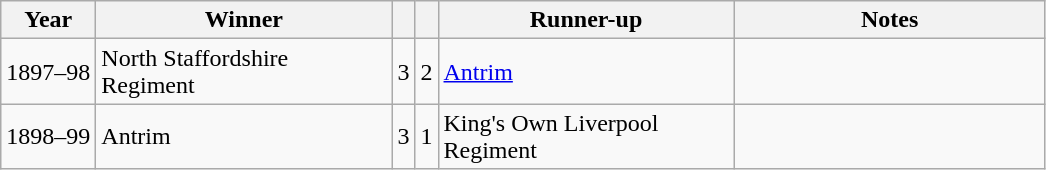<table class="wikitable">
<tr>
<th>Year</th>
<th>Winner</th>
<th></th>
<th></th>
<th>Runner-up</th>
<th>Notes</th>
</tr>
<tr>
<td align="center">1897–98</td>
<td width=190>North Staffordshire Regiment</td>
<td align="center">3</td>
<td align="center">2</td>
<td width=190><a href='#'>Antrim</a></td>
<td width=200></td>
</tr>
<tr>
<td align="center">1898–99</td>
<td>Antrim</td>
<td align="center">3</td>
<td align="center">1</td>
<td>King's Own Liverpool Regiment</td>
<td></td>
</tr>
</table>
